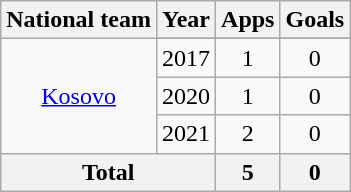<table class="wikitable" style="text-align:center">
<tr>
<th>National team</th>
<th>Year</th>
<th>Apps</th>
<th>Goals</th>
</tr>
<tr>
<td rowspan="4"><a href='#'>Kosovo</a></td>
</tr>
<tr>
<td>2017</td>
<td>1</td>
<td>0</td>
</tr>
<tr>
<td>2020</td>
<td>1</td>
<td>0</td>
</tr>
<tr>
<td>2021</td>
<td>2</td>
<td>0</td>
</tr>
<tr>
<th colspan=2>Total</th>
<th>5</th>
<th>0</th>
</tr>
</table>
